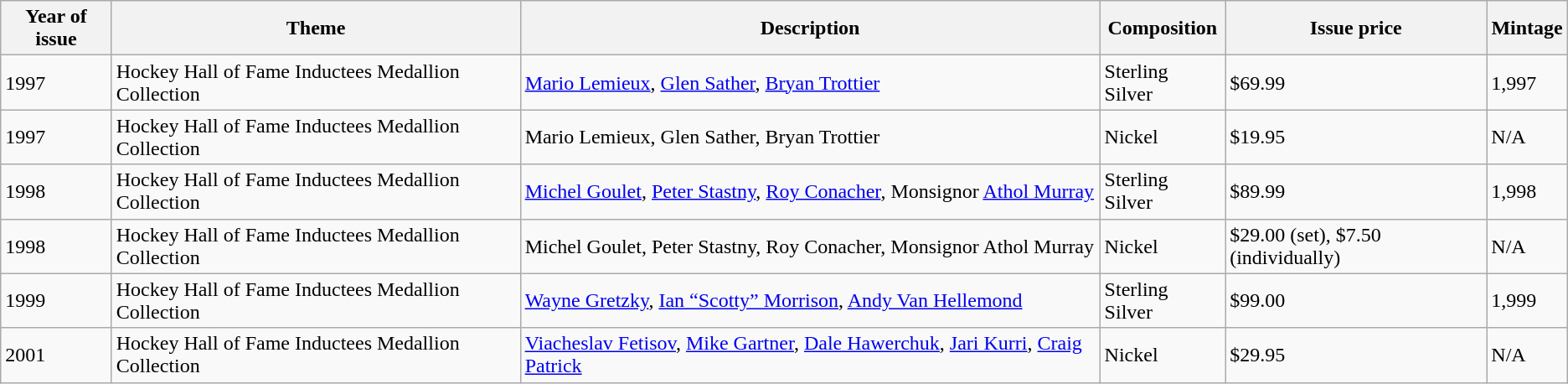<table class="wikitable sortable">
<tr>
<th>Year of issue</th>
<th>Theme</th>
<th>Description</th>
<th>Composition</th>
<th>Issue price</th>
<th>Mintage</th>
</tr>
<tr>
<td>1997</td>
<td>Hockey Hall of Fame Inductees Medallion Collection</td>
<td><a href='#'>Mario Lemieux</a>, <a href='#'>Glen Sather</a>, <a href='#'>Bryan Trottier</a></td>
<td>Sterling Silver</td>
<td>$69.99</td>
<td>1,997</td>
</tr>
<tr>
<td>1997</td>
<td>Hockey Hall of Fame Inductees Medallion Collection</td>
<td>Mario Lemieux, Glen Sather, Bryan Trottier</td>
<td>Nickel</td>
<td>$19.95</td>
<td>N/A</td>
</tr>
<tr>
<td>1998</td>
<td>Hockey Hall of Fame Inductees Medallion Collection</td>
<td><a href='#'>Michel Goulet</a>, <a href='#'>Peter Stastny</a>, <a href='#'>Roy Conacher</a>, Monsignor <a href='#'>Athol Murray</a></td>
<td>Sterling Silver</td>
<td>$89.99</td>
<td>1,998</td>
</tr>
<tr>
<td>1998</td>
<td>Hockey Hall of Fame Inductees Medallion Collection</td>
<td>Michel Goulet, Peter Stastny, Roy Conacher, Monsignor Athol Murray</td>
<td>Nickel</td>
<td>$29.00 (set), $7.50 (individually)</td>
<td>N/A</td>
</tr>
<tr>
<td>1999</td>
<td>Hockey Hall of Fame Inductees Medallion Collection</td>
<td><a href='#'>Wayne Gretzky</a>, <a href='#'>Ian “Scotty” Morrison</a>, <a href='#'>Andy Van Hellemond</a></td>
<td>Sterling Silver</td>
<td>$99.00</td>
<td>1,999</td>
</tr>
<tr>
<td>2001</td>
<td>Hockey Hall of Fame Inductees Medallion Collection</td>
<td><a href='#'>Viacheslav Fetisov</a>, <a href='#'>Mike Gartner</a>, <a href='#'>Dale Hawerchuk</a>, <a href='#'>Jari Kurri</a>, <a href='#'>Craig Patrick</a></td>
<td>Nickel</td>
<td>$29.95</td>
<td>N/A</td>
</tr>
</table>
